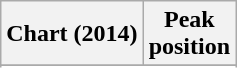<table class="wikitable sortable plainrowheaders">
<tr>
<th scope="col">Chart (2014)</th>
<th scope="col">Peak<br>position</th>
</tr>
<tr>
</tr>
<tr>
</tr>
</table>
